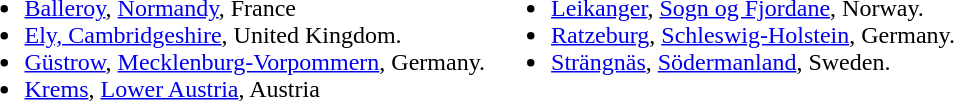<table>
<tr valign="top">
<td><br><ul><li> <a href='#'>Balleroy</a>, <a href='#'>Normandy</a>, France</li><li> <a href='#'>Ely, Cambridgeshire</a>, United Kingdom.</li><li> <a href='#'>Güstrow</a>, <a href='#'>Mecklenburg-Vorpommern</a>, Germany.</li><li> <a href='#'>Krems</a>, <a href='#'>Lower Austria</a>, Austria</li></ul></td>
<td><br><ul><li> <a href='#'>Leikanger</a>, <a href='#'>Sogn og Fjordane</a>, Norway.</li><li> <a href='#'>Ratzeburg</a>, <a href='#'>Schleswig-Holstein</a>, Germany.</li><li> <a href='#'>Strängnäs</a>,  <a href='#'>Södermanland</a>, Sweden.</li></ul></td>
</tr>
</table>
